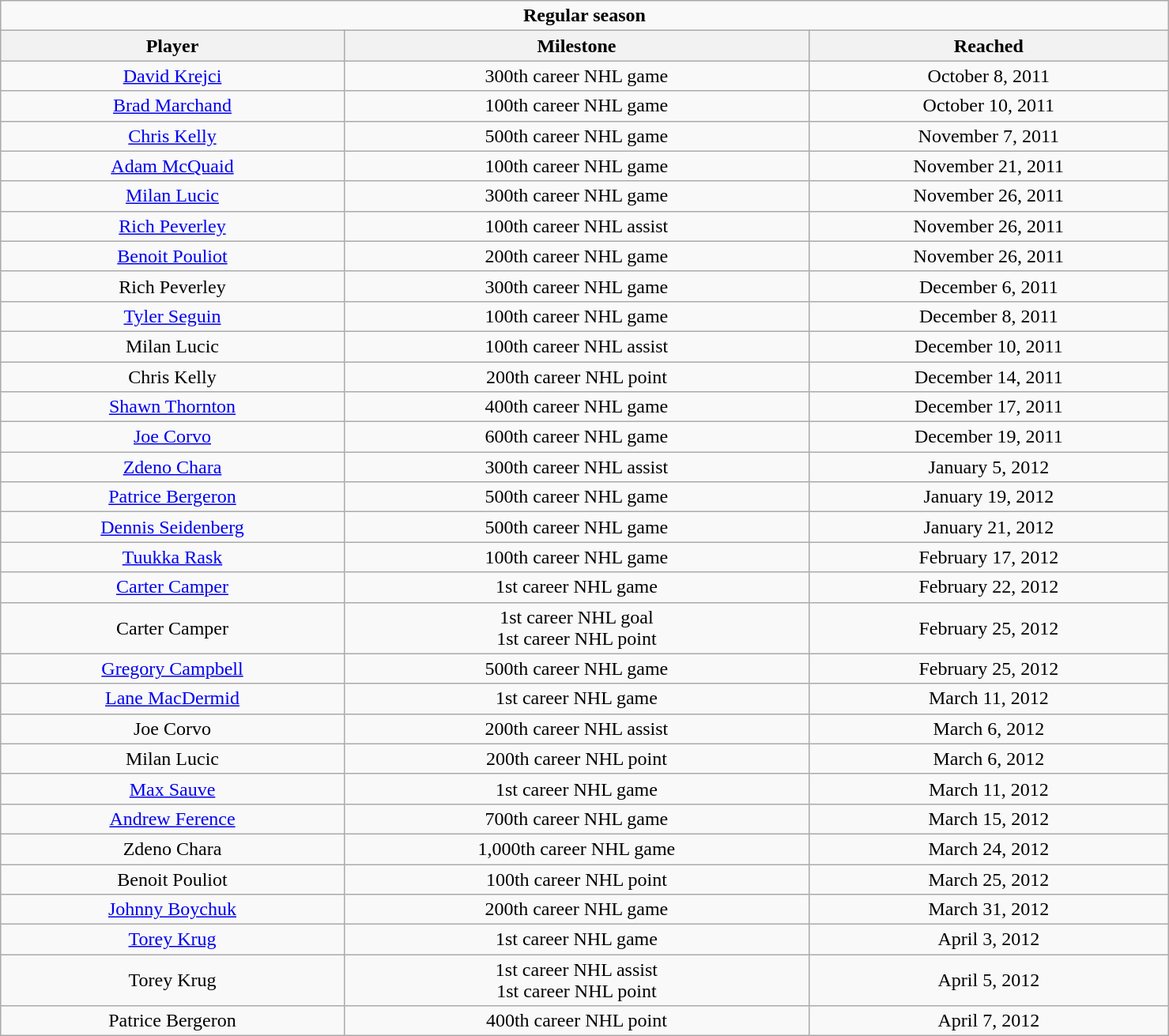<table class="wikitable" width="78%" style="text-align:center">
<tr>
<td colspan="10" align="center"><strong>Regular season</strong></td>
</tr>
<tr>
<th>Player</th>
<th>Milestone</th>
<th>Reached</th>
</tr>
<tr>
<td><a href='#'>David Krejci</a></td>
<td>300th career NHL game</td>
<td>October 8, 2011</td>
</tr>
<tr>
<td><a href='#'>Brad Marchand</a></td>
<td>100th career NHL game</td>
<td>October 10, 2011</td>
</tr>
<tr>
<td><a href='#'>Chris Kelly</a></td>
<td>500th career NHL game</td>
<td>November 7, 2011</td>
</tr>
<tr>
<td><a href='#'>Adam McQuaid</a></td>
<td>100th career NHL game</td>
<td>November 21, 2011</td>
</tr>
<tr>
<td><a href='#'>Milan Lucic</a></td>
<td>300th career NHL game</td>
<td>November 26, 2011</td>
</tr>
<tr>
<td><a href='#'>Rich Peverley</a></td>
<td>100th career NHL assist</td>
<td>November 26, 2011</td>
</tr>
<tr>
<td><a href='#'>Benoit Pouliot</a></td>
<td>200th career NHL game</td>
<td>November 26, 2011</td>
</tr>
<tr>
<td>Rich Peverley</td>
<td>300th career NHL game</td>
<td>December 6, 2011</td>
</tr>
<tr>
<td><a href='#'>Tyler Seguin</a></td>
<td>100th career NHL game</td>
<td>December 8, 2011</td>
</tr>
<tr>
<td>Milan Lucic</td>
<td>100th career NHL assist</td>
<td>December 10, 2011</td>
</tr>
<tr>
<td>Chris Kelly</td>
<td>200th career NHL point</td>
<td>December 14, 2011</td>
</tr>
<tr>
<td><a href='#'>Shawn Thornton</a></td>
<td>400th career NHL game</td>
<td>December 17, 2011</td>
</tr>
<tr>
<td><a href='#'>Joe Corvo</a></td>
<td>600th career NHL game</td>
<td>December 19, 2011</td>
</tr>
<tr>
<td><a href='#'>Zdeno Chara</a></td>
<td>300th career NHL assist</td>
<td>January 5, 2012</td>
</tr>
<tr>
<td><a href='#'>Patrice Bergeron</a></td>
<td>500th career NHL game</td>
<td>January 19, 2012</td>
</tr>
<tr>
<td><a href='#'>Dennis Seidenberg</a></td>
<td>500th career NHL game</td>
<td>January 21, 2012</td>
</tr>
<tr>
<td><a href='#'>Tuukka Rask</a></td>
<td>100th career NHL game</td>
<td>February 17, 2012</td>
</tr>
<tr>
<td><a href='#'>Carter Camper</a></td>
<td>1st career NHL game</td>
<td>February 22, 2012</td>
</tr>
<tr>
<td>Carter Camper</td>
<td>1st career NHL goal<br>1st career NHL point</td>
<td>February 25, 2012</td>
</tr>
<tr>
<td><a href='#'>Gregory Campbell</a></td>
<td>500th career NHL game</td>
<td>February 25, 2012</td>
</tr>
<tr>
<td><a href='#'>Lane MacDermid</a></td>
<td>1st career NHL game</td>
<td>March 11, 2012</td>
</tr>
<tr>
<td>Joe Corvo</td>
<td>200th career NHL assist</td>
<td>March 6, 2012</td>
</tr>
<tr>
<td>Milan Lucic</td>
<td>200th career NHL point</td>
<td>March 6, 2012</td>
</tr>
<tr>
<td><a href='#'>Max Sauve</a></td>
<td>1st career NHL game</td>
<td>March 11, 2012</td>
</tr>
<tr>
<td><a href='#'>Andrew Ference</a></td>
<td>700th career NHL game</td>
<td>March 15, 2012</td>
</tr>
<tr>
<td>Zdeno Chara</td>
<td>1,000th career NHL game</td>
<td>March 24, 2012</td>
</tr>
<tr>
<td>Benoit Pouliot</td>
<td>100th career NHL point</td>
<td>March 25, 2012</td>
</tr>
<tr>
<td><a href='#'>Johnny Boychuk</a></td>
<td>200th career NHL game</td>
<td>March 31, 2012</td>
</tr>
<tr>
<td><a href='#'>Torey Krug</a></td>
<td>1st career NHL game</td>
<td>April 3, 2012</td>
</tr>
<tr>
<td>Torey Krug</td>
<td>1st career NHL assist<br>1st career NHL point</td>
<td>April 5, 2012</td>
</tr>
<tr>
<td>Patrice Bergeron</td>
<td>400th career NHL point</td>
<td>April 7, 2012</td>
</tr>
</table>
